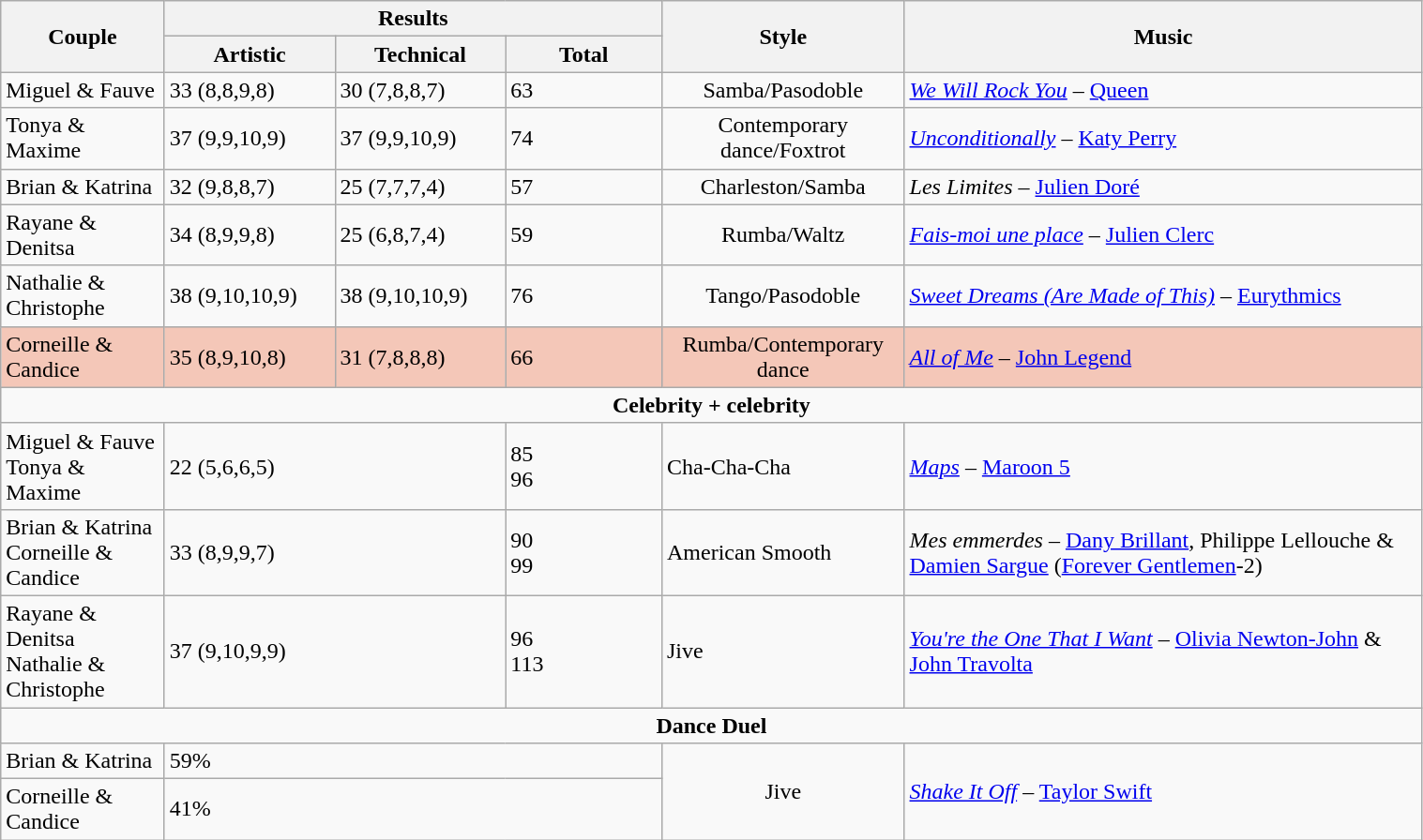<table class="wikitable" style="width:80%;">
<tr>
<th rowspan="2">Couple</th>
<th colspan=3>Results</th>
<th rowspan="2">Style</th>
<th rowspan="2">Music</th>
</tr>
<tr>
<th style="width:12%;">Artistic</th>
<th style="width:12%;">Technical</th>
<th style="width:11%;">Total</th>
</tr>
<tr>
<td>Miguel & Fauve</td>
<td>33 (8,8,9,8)</td>
<td>30 (7,8,8,7)</td>
<td>63</td>
<td style="text-align:center;">Samba/Pasodoble</td>
<td><em><a href='#'>We Will Rock You</a></em> – <a href='#'>Queen</a></td>
</tr>
<tr>
<td>Tonya & Maxime</td>
<td>37 (9,9,10,9)</td>
<td>37 (9,9,10,9)</td>
<td>74</td>
<td style="text-align:center;">Contemporary dance/Foxtrot</td>
<td><em><a href='#'>Unconditionally</a></em> – <a href='#'>Katy Perry</a></td>
</tr>
<tr>
<td>Brian & Katrina</td>
<td>32 (9,8,8,7)</td>
<td>25 (7,7,7,4)</td>
<td>57</td>
<td style="text-align:center;">Charleston/Samba</td>
<td><em>Les Limites</em> – <a href='#'>Julien Doré</a></td>
</tr>
<tr>
<td>Rayane & Denitsa</td>
<td>34 (8,9,9,8)</td>
<td>25 (6,8,7,4)</td>
<td>59</td>
<td style="text-align:center;">Rumba/Waltz</td>
<td><em><a href='#'>Fais-moi une place</a></em> – <a href='#'>Julien Clerc</a></td>
</tr>
<tr>
<td>Nathalie & Christophe</td>
<td>38 (9,10,10,9)</td>
<td>38 (9,10,10,9)</td>
<td>76</td>
<td style="text-align:center;">Tango/Pasodoble</td>
<td><em><a href='#'>Sweet Dreams (Are Made of This)</a></em> – <a href='#'>Eurythmics</a></td>
</tr>
<tr style="background:#f4c7b8;">
<td>Corneille & Candice</td>
<td>35 (8,9,10,8)</td>
<td>31 (7,8,8,8)</td>
<td>66</td>
<td style="text-align:center;">Rumba/Contemporary dance</td>
<td><em><a href='#'>All of Me</a></em> – <a href='#'>John Legend</a></td>
</tr>
<tr>
<td colspan=6 style="text-align:center;"><strong>Celebrity + celebrity</strong></td>
</tr>
<tr>
<td>Miguel & Fauve<br>Tonya & Maxime</td>
<td colspan=2>22 (5,6,6,5)</td>
<td>85<br>96</td>
<td>Cha-Cha-Cha</td>
<td><em><a href='#'>Maps</a></em> – <a href='#'>Maroon 5</a></td>
</tr>
<tr>
<td>Brian & Katrina<br>Corneille & Candice</td>
<td colspan=2>33 (8,9,9,7)</td>
<td>90<br>99</td>
<td>American Smooth</td>
<td><em>Mes emmerdes</em> – <a href='#'>Dany Brillant</a>, Philippe Lellouche & <a href='#'>Damien Sargue</a> (<a href='#'>Forever Gentlemen</a>-2)</td>
</tr>
<tr>
<td>Rayane & Denitsa<br>Nathalie & Christophe</td>
<td colspan=2>37 (9,10,9,9)</td>
<td>96<br>113</td>
<td>Jive</td>
<td><em><a href='#'>You're the One That I Want</a></em> – <a href='#'>Olivia Newton-John</a> & <a href='#'>John Travolta</a></td>
</tr>
<tr>
<td colspan=6 style="text-align:center;"><strong>Dance Duel</strong></td>
</tr>
<tr>
<td>Brian & Katrina</td>
<td colspan=3>59%</td>
<td rowspan=2 style="text-align:center;">Jive</td>
<td rowspan=2><em><a href='#'>Shake It Off</a></em> – <a href='#'>Taylor Swift</a></td>
</tr>
<tr>
<td>Corneille & Candice</td>
<td colspan=3>41%</td>
</tr>
</table>
